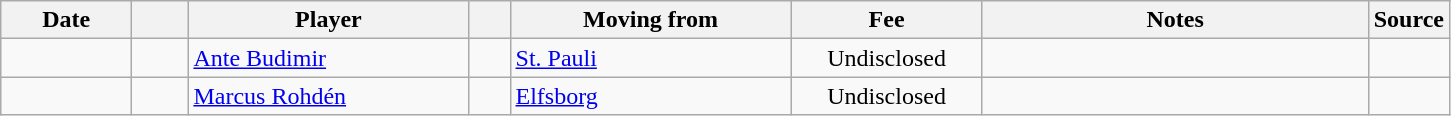<table class="wikitable sortable">
<tr>
<th style="width:80px;">Date</th>
<th style="width:30px;"></th>
<th style="width:180px;">Player</th>
<th style="width:20px;"></th>
<th style="width:180px;">Moving from</th>
<th style="width:120px;" class="unsortable">Fee</th>
<th style="width:250px;" class="unsortable">Notes</th>
<th style="width:20px;">Source</th>
</tr>
<tr>
<td></td>
<td align=center></td>
<td> <a href='#'>Ante Budimir</a></td>
<td align=center></td>
<td> <a href='#'>St. Pauli</a></td>
<td align=center>Undisclosed</td>
<td align=center></td>
<td></td>
</tr>
<tr>
<td></td>
<td align=center></td>
<td> <a href='#'>Marcus Rohdén</a></td>
<td align=center></td>
<td> <a href='#'>Elfsborg</a></td>
<td align=center>Undisclosed</td>
<td align=center></td>
<td></td>
</tr>
</table>
